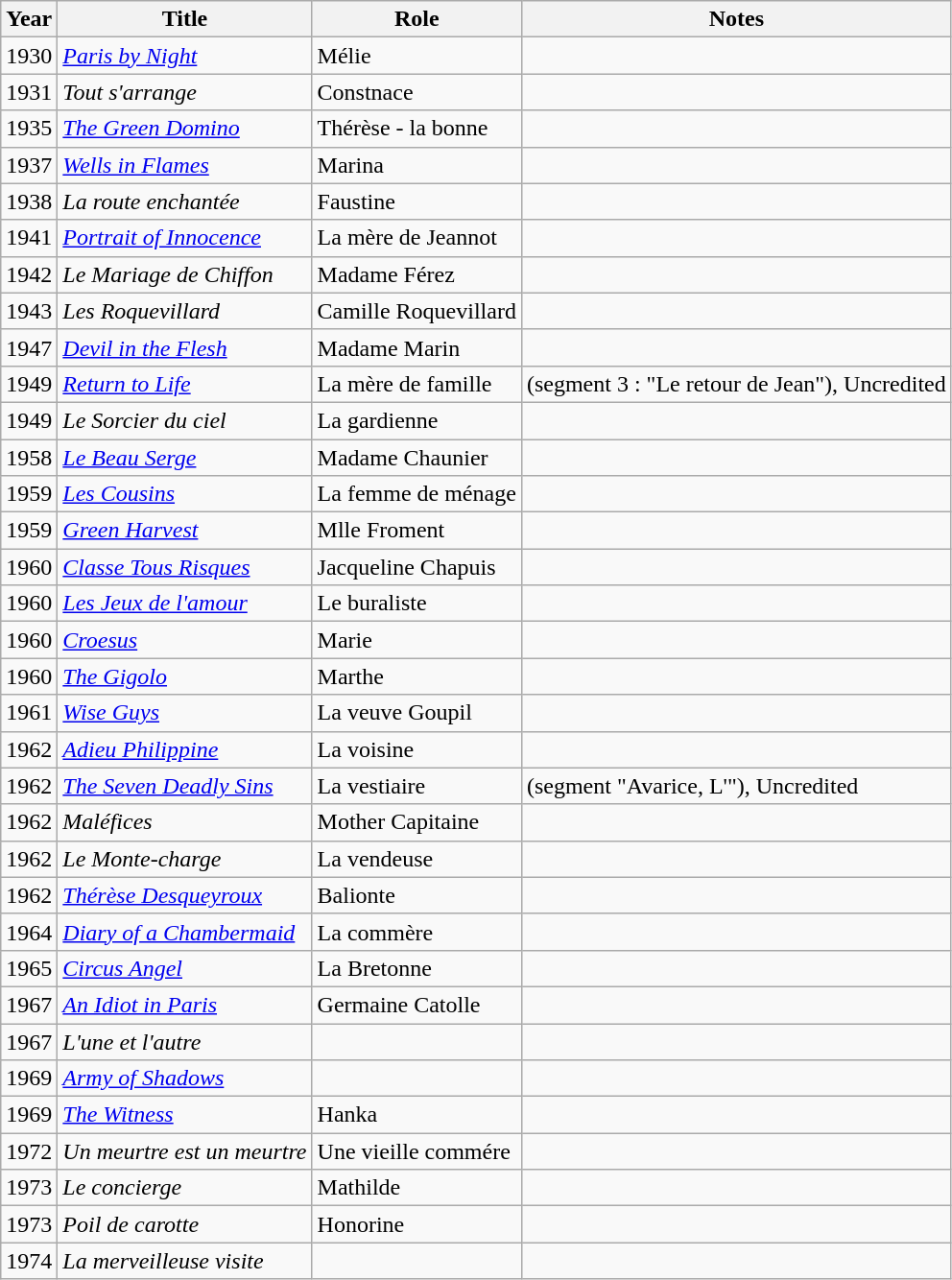<table class="wikitable">
<tr>
<th>Year</th>
<th>Title</th>
<th>Role</th>
<th>Notes</th>
</tr>
<tr>
<td>1930</td>
<td><em><a href='#'>Paris by Night</a></em></td>
<td>Mélie</td>
<td></td>
</tr>
<tr>
<td>1931</td>
<td><em>Tout s'arrange</em></td>
<td>Constnace</td>
<td></td>
</tr>
<tr>
<td>1935</td>
<td><em><a href='#'>The Green Domino</a></em></td>
<td>Thérèse - la bonne</td>
<td></td>
</tr>
<tr>
<td>1937</td>
<td><em><a href='#'>Wells in Flames</a></em></td>
<td>Marina</td>
<td></td>
</tr>
<tr>
<td>1938</td>
<td><em>La route enchantée</em></td>
<td>Faustine</td>
<td></td>
</tr>
<tr>
<td>1941</td>
<td><em><a href='#'>Portrait of Innocence</a></em></td>
<td>La mère de Jeannot</td>
<td></td>
</tr>
<tr>
<td>1942</td>
<td><em>Le Mariage de Chiffon</em></td>
<td>Madame Férez</td>
<td></td>
</tr>
<tr>
<td>1943</td>
<td><em>Les Roquevillard</em></td>
<td>Camille Roquevillard</td>
<td></td>
</tr>
<tr>
<td>1947</td>
<td><em><a href='#'>Devil in the Flesh</a></em></td>
<td>Madame Marin</td>
<td></td>
</tr>
<tr>
<td>1949</td>
<td><em><a href='#'>Return to Life</a></em></td>
<td>La mère de famille</td>
<td>(segment 3 : "Le retour de Jean"), Uncredited</td>
</tr>
<tr>
<td>1949</td>
<td><em>Le Sorcier du ciel</em></td>
<td>La gardienne</td>
<td></td>
</tr>
<tr>
<td>1958</td>
<td><em><a href='#'>Le Beau Serge</a></em></td>
<td>Madame Chaunier</td>
<td></td>
</tr>
<tr>
<td>1959</td>
<td><em><a href='#'>Les Cousins</a></em></td>
<td>La femme de ménage</td>
<td></td>
</tr>
<tr>
<td>1959</td>
<td><em><a href='#'>Green Harvest</a></em></td>
<td>Mlle Froment</td>
<td></td>
</tr>
<tr>
<td>1960</td>
<td><em><a href='#'>Classe Tous Risques</a></em></td>
<td>Jacqueline Chapuis</td>
<td></td>
</tr>
<tr>
<td>1960</td>
<td><em><a href='#'>Les Jeux de l'amour</a></em></td>
<td>Le buraliste</td>
<td></td>
</tr>
<tr>
<td>1960</td>
<td><em><a href='#'>Croesus</a></em></td>
<td>Marie</td>
<td></td>
</tr>
<tr>
<td>1960</td>
<td><em><a href='#'>The Gigolo</a></em></td>
<td>Marthe</td>
<td></td>
</tr>
<tr>
<td>1961</td>
<td><em><a href='#'>Wise Guys</a></em></td>
<td>La veuve Goupil</td>
<td></td>
</tr>
<tr>
<td>1962</td>
<td><em><a href='#'>Adieu Philippine</a></em></td>
<td>La voisine</td>
<td></td>
</tr>
<tr>
<td>1962</td>
<td><em><a href='#'>The Seven Deadly Sins</a></em></td>
<td>La vestiaire</td>
<td>(segment "Avarice, L'"), Uncredited</td>
</tr>
<tr>
<td>1962</td>
<td><em>Maléfices</em></td>
<td>Mother Capitaine</td>
<td></td>
</tr>
<tr>
<td>1962</td>
<td><em>Le Monte-charge</em></td>
<td>La vendeuse</td>
<td></td>
</tr>
<tr>
<td>1962</td>
<td><em><a href='#'>Thérèse Desqueyroux</a></em></td>
<td>Balionte</td>
<td></td>
</tr>
<tr>
<td>1964</td>
<td><em><a href='#'>Diary of a Chambermaid</a></em></td>
<td>La commère</td>
<td></td>
</tr>
<tr>
<td>1965</td>
<td><em><a href='#'>Circus Angel</a></em></td>
<td>La Bretonne</td>
<td></td>
</tr>
<tr>
<td>1967</td>
<td><em><a href='#'>An Idiot in Paris</a></em></td>
<td>Germaine Catolle</td>
<td></td>
</tr>
<tr>
<td>1967</td>
<td><em>L'une et l'autre</em></td>
<td></td>
<td></td>
</tr>
<tr>
<td>1969</td>
<td><em><a href='#'>Army of Shadows</a></em></td>
<td></td>
<td></td>
</tr>
<tr>
<td>1969</td>
<td><em><a href='#'>The Witness</a></em></td>
<td>Hanka</td>
<td></td>
</tr>
<tr>
<td>1972</td>
<td><em>Un meurtre est un meurtre</em></td>
<td>Une vieille commére</td>
<td></td>
</tr>
<tr>
<td>1973</td>
<td><em>Le concierge</em></td>
<td>Mathilde</td>
<td></td>
</tr>
<tr>
<td>1973</td>
<td><em>Poil de carotte</em></td>
<td>Honorine</td>
<td></td>
</tr>
<tr>
<td>1974</td>
<td><em>La merveilleuse visite</em></td>
<td></td>
<td></td>
</tr>
</table>
